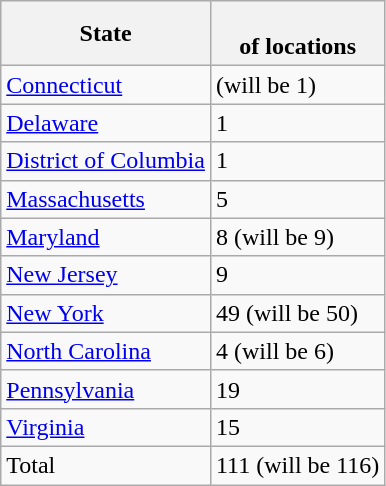<table class="wikitable sortable">
<tr>
<th>State</th>
<th><br>of locations</th>
</tr>
<tr>
<td><a href='#'>Connecticut</a></td>
<td>(will be 1)</td>
</tr>
<tr>
<td><a href='#'>Delaware</a></td>
<td>1</td>
</tr>
<tr>
<td><a href='#'>District of Columbia</a></td>
<td>1</td>
</tr>
<tr>
<td><a href='#'>Massachusetts</a></td>
<td>5</td>
</tr>
<tr>
<td><a href='#'>Maryland</a></td>
<td>8 (will be 9)</td>
</tr>
<tr>
<td><a href='#'>New Jersey</a></td>
<td>9</td>
</tr>
<tr>
<td><a href='#'>New York</a></td>
<td>49 (will be 50)</td>
</tr>
<tr>
<td><a href='#'>North Carolina</a></td>
<td>4 (will be 6)</td>
</tr>
<tr>
<td><a href='#'>Pennsylvania</a></td>
<td>19</td>
</tr>
<tr>
<td><a href='#'>Virginia</a></td>
<td>15</td>
</tr>
<tr>
<td>Total</td>
<td>111 (will be 116)</td>
</tr>
</table>
